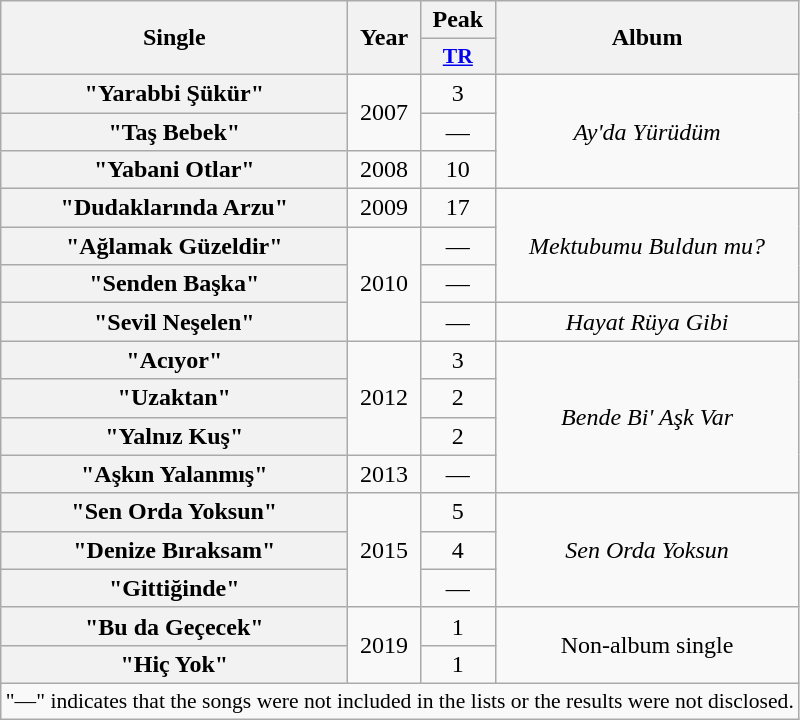<table class="wikitable plainrowheaders" style="text-align:center;">
<tr>
<th scope="col" rowspan="2" style="width:14em;">Single</th>
<th scope="col" rowspan="2">Year</th>
<th scope="col">Peak</th>
<th scope="col" rowspan="2">Album</th>
</tr>
<tr>
<th scope="col" style="width:3em;font-size:90%;"><a href='#'>TR</a><br></th>
</tr>
<tr>
<th scope="row">"Yarabbi Şükür"</th>
<td rowspan="2">2007</td>
<td>3</td>
<td rowspan="3"><em>Ay'da Yürüdüm</em></td>
</tr>
<tr>
<th scope="row">"Taş Bebek"</th>
<td>—</td>
</tr>
<tr>
<th scope="row">"Yabani Otlar"</th>
<td>2008</td>
<td>10</td>
</tr>
<tr>
<th scope="row">"Dudaklarında Arzu"</th>
<td>2009</td>
<td>17</td>
<td rowspan="3"><em>Mektubumu Buldun mu?</em></td>
</tr>
<tr>
<th scope="row">"Ağlamak Güzeldir"</th>
<td rowspan="3">2010</td>
<td>—</td>
</tr>
<tr>
<th scope="row">"Senden Başka"</th>
<td>—</td>
</tr>
<tr>
<th scope="row">"Sevil Neşelen"</th>
<td>—</td>
<td><em>Hayat Rüya Gibi</em></td>
</tr>
<tr>
<th scope="row">"Acıyor"</th>
<td rowspan="3">2012</td>
<td>3</td>
<td rowspan="4"><em>Bende Bi' Aşk Var</em></td>
</tr>
<tr>
<th scope="row">"Uzaktan"</th>
<td>2</td>
</tr>
<tr>
<th scope="row">"Yalnız Kuş"</th>
<td>2</td>
</tr>
<tr>
<th scope="row">"Aşkın Yalanmış"</th>
<td>2013</td>
<td>—</td>
</tr>
<tr>
<th scope="row">"Sen Orda Yoksun"</th>
<td rowspan="3">2015</td>
<td>5</td>
<td rowspan="3"><em>Sen Orda Yoksun</em></td>
</tr>
<tr>
<th scope="row">"Denize Bıraksam"</th>
<td>4</td>
</tr>
<tr>
<th scope="row">"Gittiğinde"</th>
<td>—</td>
</tr>
<tr>
<th scope="row">"Bu da Geçecek"</th>
<td rowspan="2">2019</td>
<td>1</td>
<td rowspan="2">Non-album single</td>
</tr>
<tr>
<th scope="row">"Hiç Yok"</th>
<td>1</td>
</tr>
<tr>
<td colspan="5" style="font-size:90%">"—" indicates that the songs were not included in the lists or the results were not disclosed.</td>
</tr>
</table>
